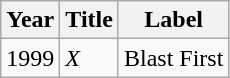<table class="wikitable">
<tr>
<th>Year</th>
<th>Title</th>
<th>Label</th>
</tr>
<tr>
<td>1999</td>
<td><em>X</em></td>
<td>Blast First</td>
</tr>
</table>
